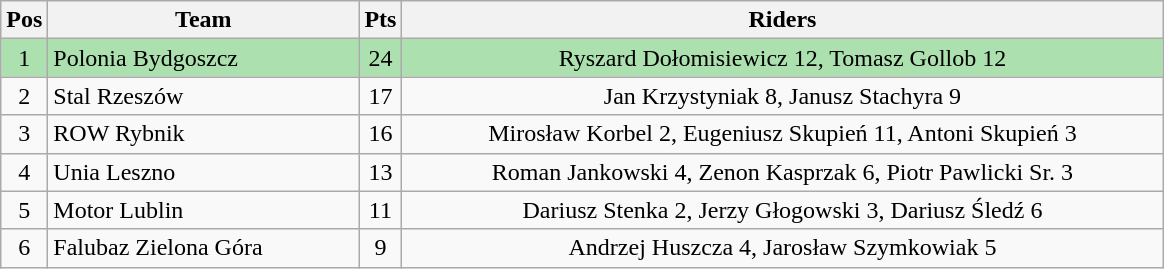<table class="wikitable" style="font-size: 100%">
<tr>
<th width=20>Pos</th>
<th width=200>Team</th>
<th width=20>Pts</th>
<th width=500>Riders</th>
</tr>
<tr align=center style="background:#ACE1AF;">
<td>1</td>
<td align="left">Polonia Bydgoszcz</td>
<td>24</td>
<td>Ryszard Dołomisiewicz 12, Tomasz Gollob 12</td>
</tr>
<tr align=center>
<td>2</td>
<td align="left">Stal Rzeszów</td>
<td>17</td>
<td>Jan Krzystyniak 8, Janusz Stachyra 9</td>
</tr>
<tr align=center>
<td>3</td>
<td align="left">ROW Rybnik</td>
<td>16</td>
<td>Mirosław Korbel 2, Eugeniusz Skupień 11, Antoni Skupień 3</td>
</tr>
<tr align=center>
<td>4</td>
<td align="left">Unia Leszno</td>
<td>13</td>
<td>Roman Jankowski 4, Zenon Kasprzak 6, Piotr Pawlicki Sr. 3</td>
</tr>
<tr align=center>
<td>5</td>
<td align="left">Motor Lublin</td>
<td>11</td>
<td>Dariusz Stenka 2, Jerzy Głogowski 3, Dariusz Śledź 6</td>
</tr>
<tr align=center>
<td>6</td>
<td align="left">Falubaz Zielona Góra</td>
<td>9</td>
<td>Andrzej Huszcza 4, Jarosław Szymkowiak 5</td>
</tr>
</table>
